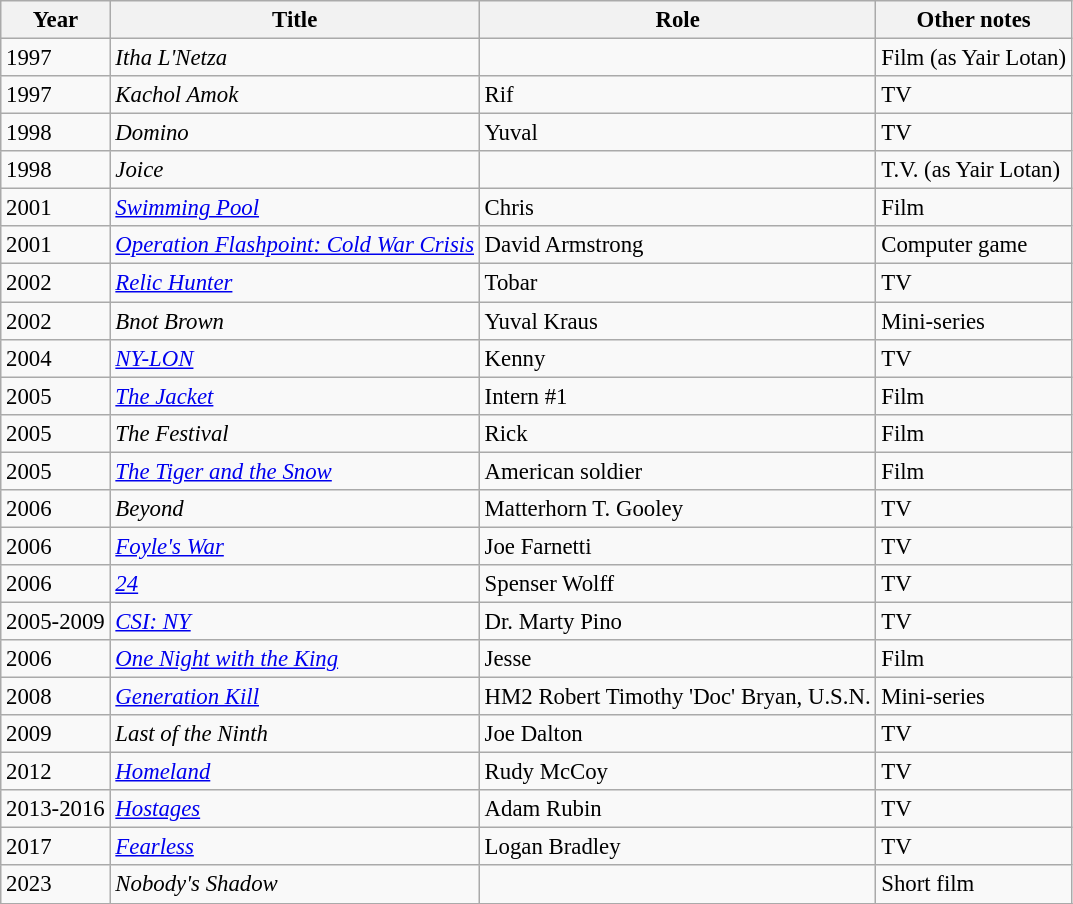<table class="wikitable" style="font-size: 95%;">
<tr>
<th>Year</th>
<th>Title</th>
<th>Role</th>
<th>Other notes</th>
</tr>
<tr>
<td>1997</td>
<td><em>Itha L'Netza</em></td>
<td></td>
<td>Film (as Yair Lotan)</td>
</tr>
<tr>
<td>1997</td>
<td><em>Kachol Amok</em></td>
<td>Rif</td>
<td>TV</td>
</tr>
<tr>
<td>1998</td>
<td><em>Domino</em></td>
<td>Yuval</td>
<td>TV</td>
</tr>
<tr>
<td>1998</td>
<td><em>Joice</em></td>
<td></td>
<td>T.V. (as Yair Lotan)</td>
</tr>
<tr>
<td>2001</td>
<td><em><a href='#'>Swimming Pool</a></em></td>
<td>Chris</td>
<td>Film</td>
</tr>
<tr>
<td>2001</td>
<td><em><a href='#'>Operation Flashpoint: Cold War Crisis</a></em></td>
<td>David Armstrong</td>
<td>Computer game</td>
</tr>
<tr>
<td>2002</td>
<td><em><a href='#'>Relic Hunter</a></em></td>
<td>Tobar</td>
<td>TV</td>
</tr>
<tr>
<td>2002</td>
<td><em>Bnot Brown</em></td>
<td>Yuval Kraus</td>
<td>Mini-series</td>
</tr>
<tr>
<td>2004</td>
<td><em><a href='#'>NY-LON</a></em></td>
<td>Kenny</td>
<td>TV</td>
</tr>
<tr>
<td>2005</td>
<td><em><a href='#'>The Jacket</a></em></td>
<td>Intern #1</td>
<td>Film</td>
</tr>
<tr>
<td>2005</td>
<td><em>The Festival</em></td>
<td>Rick</td>
<td>Film</td>
</tr>
<tr>
<td>2005</td>
<td><em><a href='#'>The Tiger and the Snow</a></em></td>
<td>American soldier</td>
<td>Film</td>
</tr>
<tr>
<td>2006</td>
<td><em>Beyond</em></td>
<td>Matterhorn T. Gooley</td>
<td>TV</td>
</tr>
<tr>
<td>2006</td>
<td><em><a href='#'>Foyle's War</a></em></td>
<td>Joe Farnetti</td>
<td>TV</td>
</tr>
<tr>
<td>2006</td>
<td><em><a href='#'>24</a></em></td>
<td>Spenser Wolff</td>
<td>TV</td>
</tr>
<tr>
<td>2005-2009</td>
<td><em><a href='#'>CSI: NY</a></em></td>
<td>Dr. Marty Pino</td>
<td>TV</td>
</tr>
<tr>
<td>2006</td>
<td><em><a href='#'>One Night with the King</a></em></td>
<td>Jesse</td>
<td>Film</td>
</tr>
<tr>
<td>2008</td>
<td><em><a href='#'>Generation Kill</a></em></td>
<td>HM2 Robert Timothy 'Doc' Bryan, U.S.N.</td>
<td>Mini-series</td>
</tr>
<tr>
<td>2009</td>
<td><em>Last of the Ninth</em></td>
<td>Joe Dalton</td>
<td>TV</td>
</tr>
<tr>
<td>2012</td>
<td><em><a href='#'>Homeland</a></em></td>
<td>Rudy McCoy</td>
<td>TV</td>
</tr>
<tr>
<td>2013-2016</td>
<td><em><a href='#'>Hostages</a></em></td>
<td>Adam Rubin</td>
<td>TV</td>
</tr>
<tr>
<td>2017</td>
<td><em><a href='#'>Fearless</a></em></td>
<td>Logan Bradley</td>
<td>TV</td>
</tr>
<tr>
<td>2023</td>
<td><em>Nobody's Shadow</em></td>
<td></td>
<td>Short film</td>
</tr>
<tr>
</tr>
</table>
